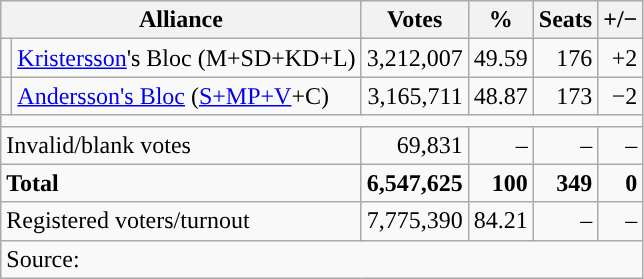<table class=wikitable style=text-align:right>
<tr>
<th colspan=3>Alliance</th>
<th>Votes</th>
<th>%</th>
<th>Seats</th>
<th>+/−</th>
</tr>
<tr>
<td style="background-color:"></td>
<td align=left colspan=2><a href='#'>Kristersson</a>'s Bloc (M+SD+KD+L)</td>
<td>3,212,007</td>
<td>49.59</td>
<td>176</td>
<td>+2</td>
</tr>
<tr>
<td style="background-color:"></td>
<td align=left colspan=2><a href='#'>Andersson's Bloc</a> (<a href='#'>S+MP+V</a>+C)</td>
<td>3,165,711</td>
<td>48.87</td>
<td>173</td>
<td>−2</td>
</tr>
<tr>
<td colspan=7></td>
</tr>
<tr>
<td align=left colspan=3>Invalid/blank votes</td>
<td>69,831</td>
<td>–</td>
<td>–</td>
<td>–</td>
</tr>
<tr>
<td align=left colspan=3><strong>Total</strong></td>
<td><strong>6,547,625</strong></td>
<td><strong>100</strong></td>
<td><strong>349</strong></td>
<td><strong>0</strong></td>
</tr>
<tr>
<td align=left colspan=3>Registered voters/turnout</td>
<td>7,775,390</td>
<td>84.21</td>
<td>–</td>
<td>–</td>
</tr>
<tr>
<td colspan=7 align="left">Source: </td>
</tr>
</table>
